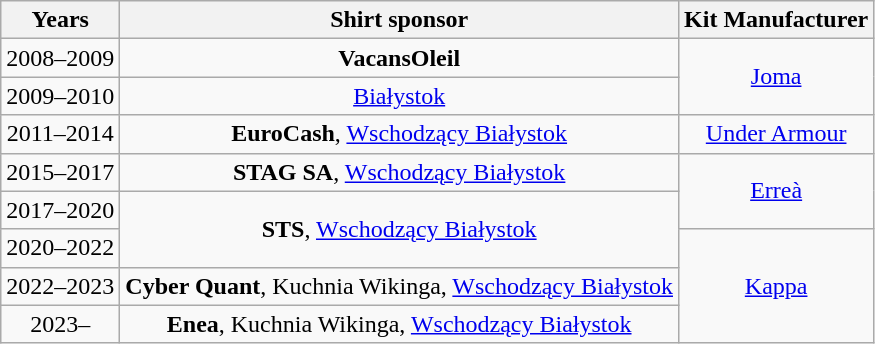<table class="wikitable" style="text-align:center">
<tr>
<th>Years</th>
<th>Shirt sponsor</th>
<th>Kit Manufacturer</th>
</tr>
<tr>
<td>2008–2009</td>
<td><strong>VacansOleil</strong></td>
<td rowspan=2><a href='#'>Joma</a></td>
</tr>
<tr>
<td>2009–2010</td>
<td><a href='#'>Białystok</a></td>
</tr>
<tr>
<td>2011–2014</td>
<td><strong>EuroCash</strong>, <a href='#'>Wschodzący Białystok</a></td>
<td><a href='#'>Under Armour</a></td>
</tr>
<tr>
<td>2015–2017</td>
<td><strong>STAG SA</strong>, <a href='#'>Wschodzący Białystok</a></td>
<td rowspan=2><a href='#'>Erreà</a></td>
</tr>
<tr>
<td>2017–2020</td>
<td rowspan=2><strong>STS</strong>, <a href='#'>Wschodzący Białystok</a></td>
</tr>
<tr>
<td>2020–2022</td>
<td rowspan=3><a href='#'>Kappa</a></td>
</tr>
<tr>
<td>2022–2023</td>
<td><strong>Cyber Quant</strong>, Kuchnia Wikinga, <a href='#'>Wschodzący Białystok</a></td>
</tr>
<tr>
<td>2023–</td>
<td><strong>Enea</strong>, Kuchnia Wikinga, <a href='#'>Wschodzący Białystok</a></td>
</tr>
</table>
